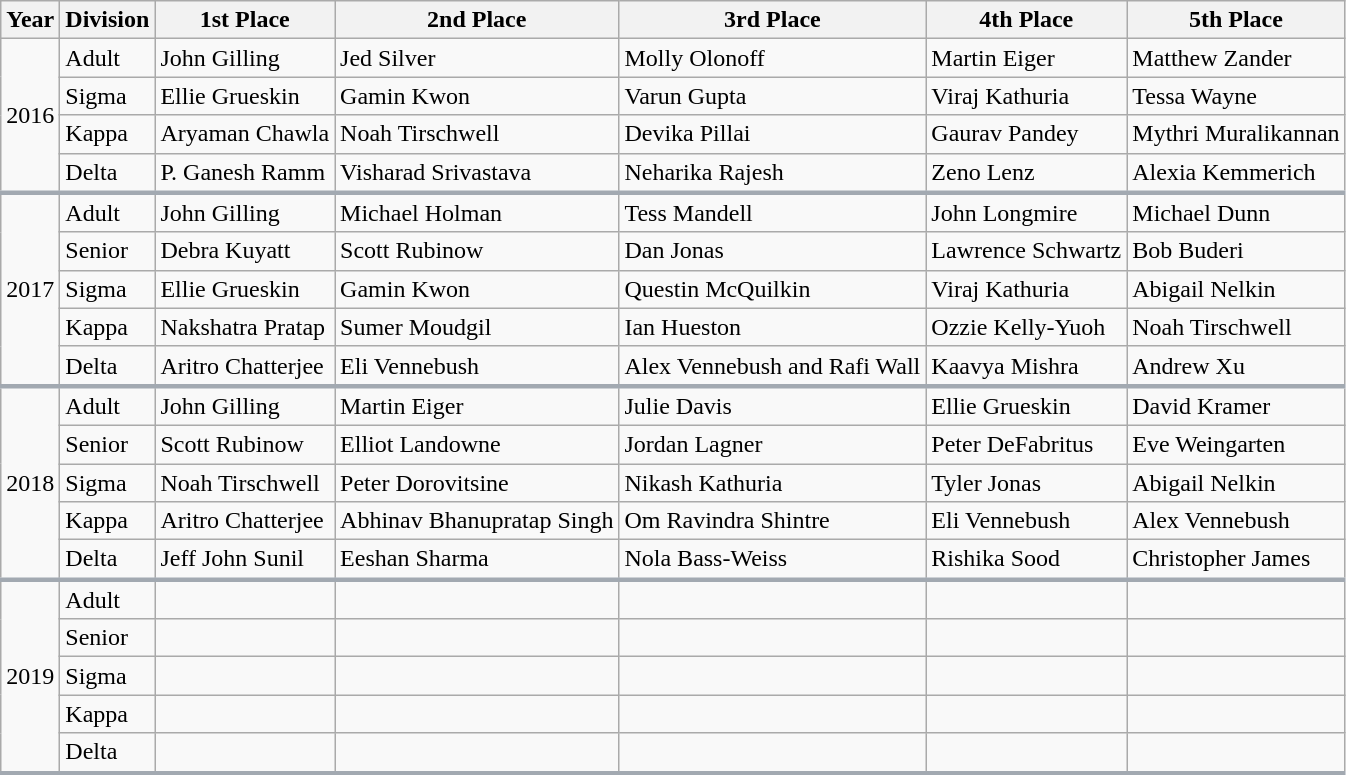<table class="wikitable">
<tr>
<th><strong>Year</strong></th>
<th><strong>Division</strong></th>
<th><strong>1st Place</strong></th>
<th><strong>2nd Place</strong></th>
<th><strong>3rd Place</strong></th>
<th><strong>4th Place</strong></th>
<th><strong>5th Place</strong></th>
</tr>
<tr>
<td rowspan="4">2016</td>
<td>Adult</td>
<td>John Gilling</td>
<td>Jed Silver</td>
<td>Molly Olonoff</td>
<td>Martin Eiger</td>
<td>Matthew Zander</td>
</tr>
<tr>
<td>Sigma</td>
<td>Ellie Grueskin</td>
<td>Gamin Kwon</td>
<td>Varun Gupta</td>
<td>Viraj Kathuria</td>
<td>Tessa Wayne</td>
</tr>
<tr>
<td>Kappa</td>
<td>Aryaman Chawla</td>
<td>Noah Tirschwell</td>
<td>Devika Pillai</td>
<td>Gaurav Pandey</td>
<td>Mythri Muralikannan</td>
</tr>
<tr style="border-bottom:3px solid #a2a9b1;">
<td>Delta</td>
<td>P. Ganesh Ramm</td>
<td>Visharad Srivastava</td>
<td>Neharika Rajesh</td>
<td>Zeno Lenz</td>
<td>Alexia Kemmerich</td>
</tr>
<tr>
<td rowspan="5">2017</td>
<td>Adult</td>
<td>John Gilling</td>
<td>Michael Holman</td>
<td>Tess Mandell</td>
<td>John Longmire</td>
<td>Michael Dunn</td>
</tr>
<tr>
<td>Senior</td>
<td>Debra Kuyatt</td>
<td>Scott Rubinow</td>
<td>Dan Jonas</td>
<td>Lawrence Schwartz</td>
<td>Bob Buderi</td>
</tr>
<tr>
<td>Sigma</td>
<td>Ellie Grueskin</td>
<td>Gamin Kwon</td>
<td>Questin McQuilkin</td>
<td>Viraj Kathuria</td>
<td>Abigail Nelkin</td>
</tr>
<tr>
<td>Kappa</td>
<td>Nakshatra Pratap</td>
<td>Sumer Moudgil</td>
<td>Ian Hueston</td>
<td>Ozzie Kelly-Yuoh</td>
<td>Noah Tirschwell</td>
</tr>
<tr style="border-bottom:3px solid #a2a9b1;">
<td>Delta</td>
<td>Aritro Chatterjee</td>
<td>Eli Vennebush</td>
<td>Alex Vennebush and Rafi Wall</td>
<td>Kaavya Mishra</td>
<td>Andrew Xu</td>
</tr>
<tr>
<td rowspan="5">2018</td>
<td>Adult</td>
<td>John Gilling</td>
<td>Martin Eiger</td>
<td>Julie Davis</td>
<td>Ellie Grueskin</td>
<td>David Kramer</td>
</tr>
<tr>
<td>Senior</td>
<td>Scott Rubinow</td>
<td>Elliot Landowne</td>
<td>Jordan Lagner</td>
<td>Peter DeFabritus</td>
<td>Eve Weingarten</td>
</tr>
<tr>
<td>Sigma</td>
<td>Noah Tirschwell</td>
<td>Peter Dorovitsine</td>
<td>Nikash Kathuria</td>
<td>Tyler Jonas</td>
<td>Abigail Nelkin</td>
</tr>
<tr>
<td>Kappa</td>
<td>Aritro Chatterjee</td>
<td>Abhinav Bhanupratap Singh</td>
<td>Om Ravindra Shintre</td>
<td>Eli Vennebush</td>
<td>Alex Vennebush</td>
</tr>
<tr style="border-bottom:3px solid #a2a9b1;">
<td>Delta</td>
<td>Jeff John Sunil</td>
<td>Eeshan Sharma</td>
<td>Nola Bass-Weiss</td>
<td>Rishika Sood</td>
<td>Christopher James</td>
</tr>
<tr>
<td rowspan="5">2019</td>
<td>Adult</td>
<td></td>
<td></td>
<td></td>
<td></td>
<td></td>
</tr>
<tr>
<td>Senior</td>
<td></td>
<td></td>
<td></td>
<td></td>
<td></td>
</tr>
<tr>
<td>Sigma</td>
<td></td>
<td></td>
<td></td>
<td></td>
<td></td>
</tr>
<tr>
<td>Kappa</td>
<td></td>
<td></td>
<td></td>
<td></td>
<td></td>
</tr>
<tr style="border-bottom:3px solid #a2a9b1;">
<td>Delta</td>
<td></td>
<td></td>
<td></td>
<td></td>
<td></td>
</tr>
</table>
